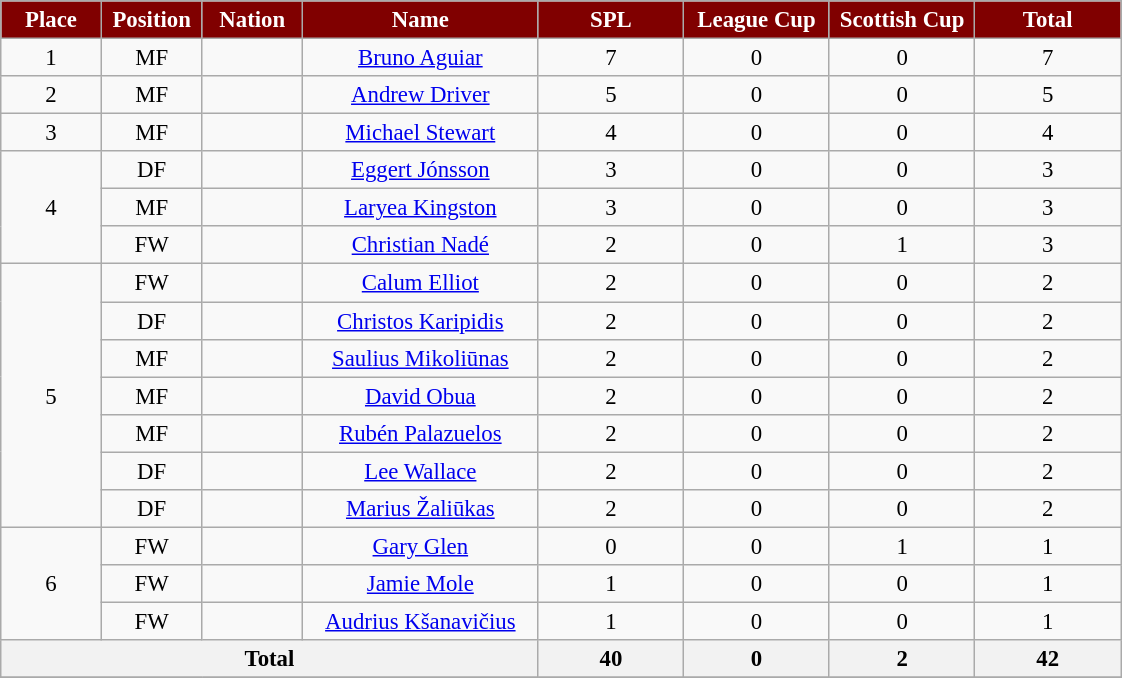<table class="wikitable" style="font-size: 95%; text-align: center;">
<tr>
<th style="background:maroon; color:white;" scope="col" width=60>Place</th>
<th style="background:maroon; color:white;" scope="col" width=60>Position</th>
<th style="background:maroon; color:white;" scope="col" width=60>Nation</th>
<th style="background:maroon; color:white;" scope="col" width=150>Name</th>
<th style="background:maroon; color:white;" scope="col" width=90>SPL</th>
<th style="background:maroon; color:white;" scope="col" width=90>League Cup</th>
<th style="background:maroon; color:white;" scope="col" width=90>Scottish Cup</th>
<th style="background:maroon; color:white;" scope="col" width=90>Total</th>
</tr>
<tr>
<td>1</td>
<td>MF</td>
<td></td>
<td><a href='#'>Bruno Aguiar</a></td>
<td>7</td>
<td>0</td>
<td>0</td>
<td>7</td>
</tr>
<tr>
<td>2</td>
<td>MF</td>
<td></td>
<td><a href='#'>Andrew Driver</a></td>
<td>5</td>
<td>0</td>
<td>0</td>
<td>5</td>
</tr>
<tr>
<td>3</td>
<td>MF</td>
<td></td>
<td><a href='#'>Michael Stewart</a></td>
<td>4</td>
<td>0</td>
<td>0</td>
<td>4</td>
</tr>
<tr>
<td rowspan=3>4</td>
<td>DF</td>
<td></td>
<td><a href='#'>Eggert Jónsson</a></td>
<td>3</td>
<td>0</td>
<td>0</td>
<td>3</td>
</tr>
<tr>
<td>MF</td>
<td></td>
<td><a href='#'>Laryea Kingston</a></td>
<td>3</td>
<td>0</td>
<td>0</td>
<td>3</td>
</tr>
<tr>
<td>FW</td>
<td></td>
<td><a href='#'>Christian Nadé</a></td>
<td>2</td>
<td>0</td>
<td>1</td>
<td>3</td>
</tr>
<tr>
<td rowspan=7>5</td>
<td>FW</td>
<td></td>
<td><a href='#'>Calum Elliot</a></td>
<td>2</td>
<td>0</td>
<td>0</td>
<td>2</td>
</tr>
<tr>
<td>DF</td>
<td></td>
<td><a href='#'>Christos Karipidis</a></td>
<td>2</td>
<td>0</td>
<td>0</td>
<td>2</td>
</tr>
<tr>
<td>MF</td>
<td></td>
<td><a href='#'>Saulius Mikoliūnas</a></td>
<td>2</td>
<td>0</td>
<td>0</td>
<td>2</td>
</tr>
<tr>
<td>MF</td>
<td></td>
<td><a href='#'>David Obua</a></td>
<td>2</td>
<td>0</td>
<td>0</td>
<td>2</td>
</tr>
<tr>
<td>MF</td>
<td></td>
<td><a href='#'>Rubén Palazuelos</a></td>
<td>2</td>
<td>0</td>
<td>0</td>
<td>2</td>
</tr>
<tr>
<td>DF</td>
<td></td>
<td><a href='#'>Lee Wallace</a></td>
<td>2</td>
<td>0</td>
<td>0</td>
<td>2</td>
</tr>
<tr>
<td>DF</td>
<td></td>
<td><a href='#'>Marius Žaliūkas</a></td>
<td>2</td>
<td>0</td>
<td>0</td>
<td>2</td>
</tr>
<tr>
<td rowspan=3>6</td>
<td>FW</td>
<td></td>
<td><a href='#'>Gary Glen</a></td>
<td>0</td>
<td>0</td>
<td>1</td>
<td>1</td>
</tr>
<tr>
<td>FW</td>
<td></td>
<td><a href='#'>Jamie Mole</a></td>
<td>1</td>
<td>0</td>
<td>0</td>
<td>1</td>
</tr>
<tr>
<td>FW</td>
<td></td>
<td><a href='#'>Audrius Kšanavičius</a></td>
<td>1</td>
<td>0</td>
<td>0</td>
<td>1</td>
</tr>
<tr>
<th colspan=4>Total</th>
<th>40</th>
<th>0</th>
<th>2</th>
<th>42</th>
</tr>
<tr>
</tr>
</table>
